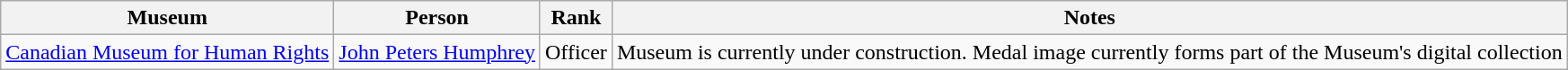<table class="wikitable">
<tr>
<th>Museum</th>
<th>Person</th>
<th>Rank</th>
<th>Notes</th>
</tr>
<tr>
<td><a href='#'>Canadian Museum for Human Rights</a></td>
<td><a href='#'>John Peters Humphrey</a></td>
<td>Officer</td>
<td>Museum is currently under construction.  Medal image currently forms part of the Museum's digital collection </td>
</tr>
</table>
